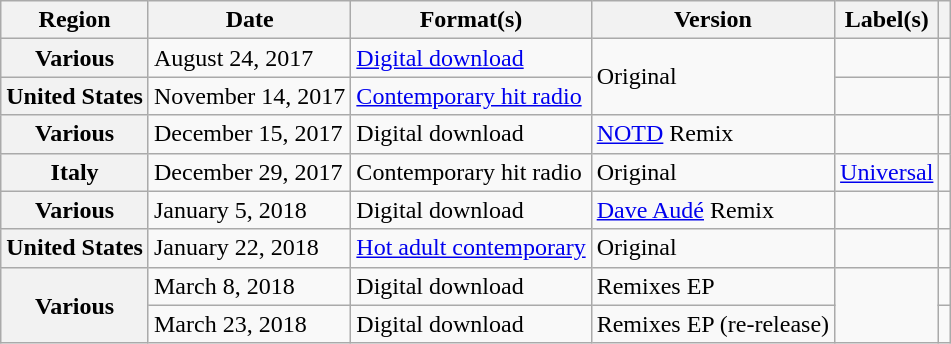<table class="wikitable plainrowheaders">
<tr>
<th scope="col">Region</th>
<th scope="col">Date</th>
<th scope="col">Format(s)</th>
<th scope="col">Version</th>
<th scope="col">Label(s)</th>
<th scope="col"></th>
</tr>
<tr>
<th scope="row">Various</th>
<td>August 24, 2017</td>
<td><a href='#'>Digital download</a></td>
<td rowspan="2">Original</td>
<td></td>
<td></td>
</tr>
<tr>
<th scope="row">United States</th>
<td>November 14, 2017</td>
<td><a href='#'>Contemporary hit radio</a></td>
<td></td>
<td></td>
</tr>
<tr>
<th scope="row">Various</th>
<td>December 15, 2017</td>
<td>Digital download</td>
<td><a href='#'>NOTD</a> Remix</td>
<td></td>
<td></td>
</tr>
<tr>
<th scope="row">Italy</th>
<td>December 29, 2017</td>
<td>Contemporary hit radio</td>
<td>Original</td>
<td><a href='#'>Universal</a></td>
<td></td>
</tr>
<tr>
<th scope="row">Various</th>
<td>January 5, 2018</td>
<td>Digital download</td>
<td><a href='#'>Dave Audé</a> Remix</td>
<td></td>
<td></td>
</tr>
<tr>
<th scope="row">United States</th>
<td>January 22, 2018</td>
<td><a href='#'>Hot adult contemporary</a></td>
<td>Original</td>
<td></td>
<td></td>
</tr>
<tr>
<th scope="row" rowspan="2">Various</th>
<td>March 8, 2018</td>
<td>Digital download</td>
<td>Remixes EP</td>
<td rowspan="2"></td>
<td></td>
</tr>
<tr>
<td>March 23, 2018</td>
<td>Digital download</td>
<td>Remixes EP (re-release)</td>
<td></td>
</tr>
</table>
